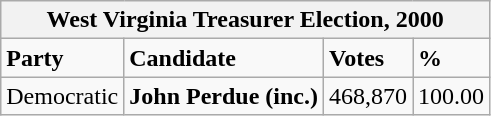<table class="wikitable">
<tr>
<th colspan="4">West Virginia Treasurer Election, 2000</th>
</tr>
<tr>
<td><strong>Party</strong></td>
<td><strong>Candidate</strong></td>
<td><strong>Votes</strong></td>
<td><strong>%</strong></td>
</tr>
<tr>
<td>Democratic</td>
<td><strong>John Perdue (inc.)</strong></td>
<td>468,870</td>
<td>100.00</td>
</tr>
</table>
